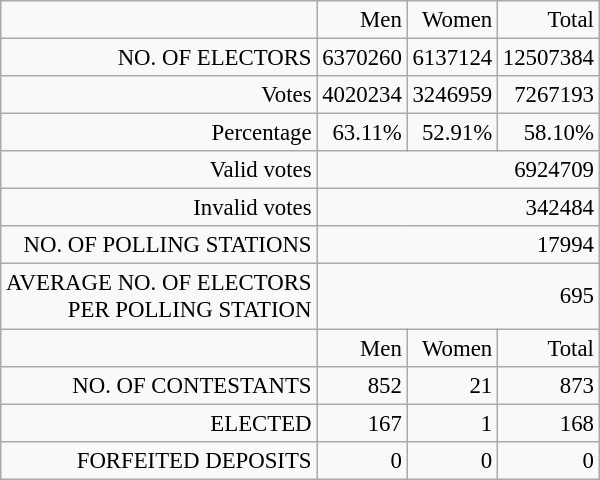<table class="wikitable" style="text-align:right; font-size:95%;">
<tr>
<td></td>
<td>Men</td>
<td>Women</td>
<td>Total</td>
</tr>
<tr>
<td>NO. OF ELECTORS</td>
<td>6370260</td>
<td>6137124</td>
<td>12507384</td>
</tr>
<tr>
<td>Votes</td>
<td>4020234</td>
<td>3246959</td>
<td>7267193</td>
</tr>
<tr>
<td>Percentage</td>
<td>63.11%</td>
<td>52.91%</td>
<td>58.10%</td>
</tr>
<tr>
<td>Valid votes</td>
<td colspan="3" align="right">6924709</td>
</tr>
<tr>
<td>Invalid votes</td>
<td colspan="3" align="right">342484</td>
</tr>
<tr>
<td>NO. OF POLLING STATIONS</td>
<td colspan="3">17994</td>
</tr>
<tr>
<td>AVERAGE NO. OF ELECTORS<br>PER POLLING STATION</td>
<td colspan="3">695</td>
</tr>
<tr>
<td></td>
<td>Men</td>
<td>Women</td>
<td>Total</td>
</tr>
<tr>
<td>NO. OF CONTESTANTS</td>
<td>852</td>
<td>21</td>
<td>873</td>
</tr>
<tr>
<td>ELECTED</td>
<td>167</td>
<td>1</td>
<td>168</td>
</tr>
<tr>
<td>FORFEITED DEPOSITS</td>
<td>0</td>
<td>0</td>
<td>0</td>
</tr>
</table>
